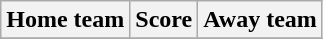<table class="wikitable" style="text-align: center">
<tr>
<th>Home team</th>
<th>Score</th>
<th>Away team</th>
</tr>
<tr>
</tr>
</table>
